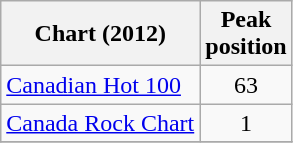<table class="wikitable sortable">
<tr>
<th>Chart (2012)</th>
<th>Peak<br>position</th>
</tr>
<tr>
<td><a href='#'>Canadian Hot 100</a></td>
<td align="center">63</td>
</tr>
<tr>
<td><a href='#'>Canada Rock Chart</a></td>
<td align="center">1</td>
</tr>
<tr>
</tr>
</table>
